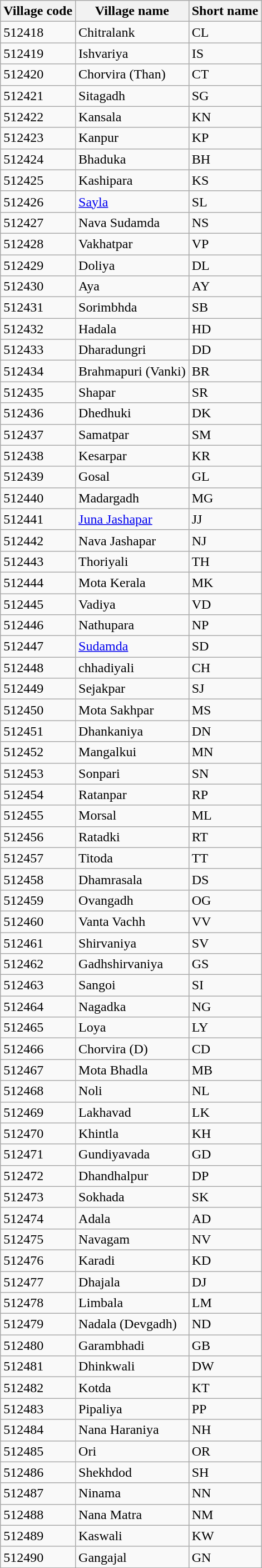<table class="wikitable sortable">
<tr>
<th>Village code</th>
<th>Village name</th>
<th>Short name</th>
</tr>
<tr>
<td>512418</td>
<td>Chitralank</td>
<td>CL</td>
</tr>
<tr>
<td>512419</td>
<td>Ishvariya</td>
<td>IS</td>
</tr>
<tr>
<td>512420</td>
<td>Chorvira (Than)</td>
<td>CT</td>
</tr>
<tr>
<td>512421</td>
<td>Sitagadh</td>
<td>SG</td>
</tr>
<tr>
<td>512422</td>
<td>Kansala</td>
<td>KN</td>
</tr>
<tr>
<td>512423</td>
<td>Kanpur</td>
<td>KP</td>
</tr>
<tr>
<td>512424</td>
<td>Bhaduka</td>
<td>BH</td>
</tr>
<tr>
<td>512425</td>
<td>Kashipara</td>
<td>KS</td>
</tr>
<tr>
<td>512426</td>
<td><a href='#'>Sayla</a></td>
<td>SL</td>
</tr>
<tr>
<td>512427</td>
<td>Nava Sudamda</td>
<td>NS</td>
</tr>
<tr>
<td>512428</td>
<td>Vakhatpar</td>
<td>VP</td>
</tr>
<tr>
<td>512429</td>
<td>Doliya</td>
<td>DL</td>
</tr>
<tr>
<td>512430</td>
<td>Aya</td>
<td>AY</td>
</tr>
<tr>
<td>512431</td>
<td>Sorimbhda</td>
<td>SB</td>
</tr>
<tr>
<td>512432</td>
<td>Hadala</td>
<td>HD</td>
</tr>
<tr>
<td>512433</td>
<td>Dharadungri</td>
<td>DD</td>
</tr>
<tr>
<td>512434</td>
<td>Brahmapuri (Vanki)</td>
<td>BR</td>
</tr>
<tr>
<td>512435</td>
<td>Shapar</td>
<td>SR</td>
</tr>
<tr>
<td>512436</td>
<td>Dhedhuki</td>
<td>DK</td>
</tr>
<tr>
<td>512437</td>
<td>Samatpar</td>
<td>SM</td>
</tr>
<tr>
<td>512438</td>
<td>Kesarpar</td>
<td>KR</td>
</tr>
<tr>
<td>512439</td>
<td>Gosal</td>
<td>GL</td>
</tr>
<tr>
<td>512440</td>
<td>Madargadh</td>
<td>MG</td>
</tr>
<tr>
<td>512441</td>
<td><a href='#'>Juna Jashapar</a></td>
<td>JJ</td>
</tr>
<tr>
<td>512442</td>
<td>Nava Jashapar</td>
<td>NJ</td>
</tr>
<tr>
<td>512443</td>
<td>Thoriyali</td>
<td>TH</td>
</tr>
<tr>
<td>512444</td>
<td>Mota Kerala</td>
<td>MK</td>
</tr>
<tr>
<td>512445</td>
<td>Vadiya</td>
<td>VD</td>
</tr>
<tr>
<td>512446</td>
<td>Nathupara</td>
<td>NP</td>
</tr>
<tr>
<td>512447</td>
<td><a href='#'>Sudamda</a></td>
<td>SD</td>
</tr>
<tr>
<td>512448</td>
<td>chhadiyali</td>
<td>CH</td>
</tr>
<tr>
<td>512449</td>
<td>Sejakpar</td>
<td>SJ</td>
</tr>
<tr>
<td>512450</td>
<td>Mota Sakhpar</td>
<td>MS</td>
</tr>
<tr>
<td>512451</td>
<td>Dhankaniya</td>
<td>DN</td>
</tr>
<tr>
<td>512452</td>
<td>Mangalkui</td>
<td>MN</td>
</tr>
<tr>
<td>512453</td>
<td>Sonpari</td>
<td>SN</td>
</tr>
<tr>
<td>512454</td>
<td>Ratanpar</td>
<td>RP</td>
</tr>
<tr>
<td>512455</td>
<td>Morsal</td>
<td>ML</td>
</tr>
<tr>
<td>512456</td>
<td>Ratadki</td>
<td>RT</td>
</tr>
<tr>
<td>512457</td>
<td>Titoda</td>
<td>TT</td>
</tr>
<tr>
<td>512458</td>
<td>Dhamrasala</td>
<td>DS</td>
</tr>
<tr>
<td>512459</td>
<td>Ovangadh</td>
<td>OG</td>
</tr>
<tr>
<td>512460</td>
<td>Vanta Vachh</td>
<td>VV</td>
</tr>
<tr>
<td>512461</td>
<td>Shirvaniya</td>
<td>SV</td>
</tr>
<tr>
<td>512462</td>
<td>Gadhshirvaniya</td>
<td>GS</td>
</tr>
<tr>
<td>512463</td>
<td>Sangoi</td>
<td>SI</td>
</tr>
<tr>
<td>512464</td>
<td>Nagadka</td>
<td>NG</td>
</tr>
<tr>
<td>512465</td>
<td>Loya</td>
<td>LY</td>
</tr>
<tr>
<td>512466</td>
<td>Chorvira (D)</td>
<td>CD</td>
</tr>
<tr>
<td>512467</td>
<td>Mota Bhadla</td>
<td>MB</td>
</tr>
<tr>
<td>512468</td>
<td>Noli</td>
<td>NL</td>
</tr>
<tr>
<td>512469</td>
<td>Lakhavad</td>
<td>LK</td>
</tr>
<tr>
<td>512470</td>
<td>Khintla</td>
<td>KH</td>
</tr>
<tr>
<td>512471</td>
<td>Gundiyavada</td>
<td>GD</td>
</tr>
<tr>
<td>512472</td>
<td>Dhandhalpur</td>
<td>DP</td>
</tr>
<tr>
<td>512473</td>
<td>Sokhada</td>
<td>SK</td>
</tr>
<tr>
<td>512474</td>
<td>Adala</td>
<td>AD</td>
</tr>
<tr>
<td>512475</td>
<td>Navagam</td>
<td>NV</td>
</tr>
<tr>
<td>512476</td>
<td>Karadi</td>
<td>KD</td>
</tr>
<tr>
<td>512477</td>
<td>Dhajala</td>
<td>DJ</td>
</tr>
<tr>
<td>512478</td>
<td>Limbala</td>
<td>LM</td>
</tr>
<tr>
<td>512479</td>
<td>Nadala (Devgadh)</td>
<td>ND</td>
</tr>
<tr>
<td>512480</td>
<td>Garambhadi</td>
<td>GB</td>
</tr>
<tr>
<td>512481</td>
<td>Dhinkwali</td>
<td>DW</td>
</tr>
<tr>
<td>512482</td>
<td>Kotda</td>
<td>KT</td>
</tr>
<tr>
<td>512483</td>
<td>Pipaliya</td>
<td>PP</td>
</tr>
<tr>
<td>512484</td>
<td>Nana Haraniya</td>
<td>NH</td>
</tr>
<tr>
<td>512485</td>
<td>Ori</td>
<td>OR</td>
</tr>
<tr>
<td>512486</td>
<td>Shekhdod</td>
<td>SH</td>
</tr>
<tr>
<td>512487</td>
<td>Ninama</td>
<td>NN</td>
</tr>
<tr>
<td>512488</td>
<td>Nana Matra</td>
<td>NM</td>
</tr>
<tr>
<td>512489</td>
<td>Kaswali</td>
<td>KW</td>
</tr>
<tr>
<td>512490</td>
<td>Gangajal</td>
<td>GN</td>
</tr>
<tr>
</tr>
</table>
